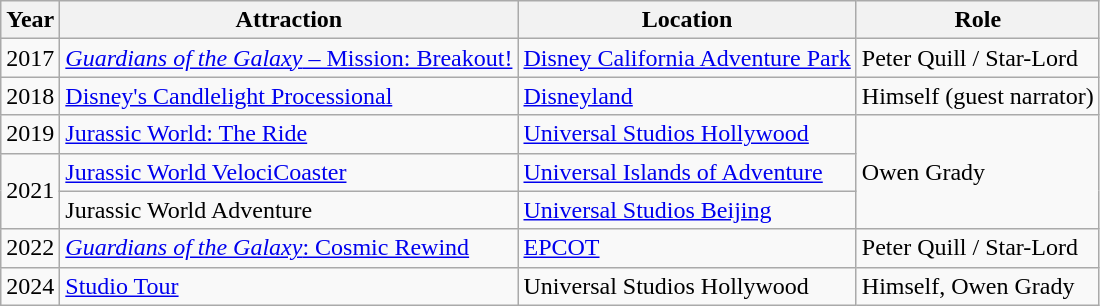<table class="wikitable sortable">
<tr>
<th>Year</th>
<th>Attraction</th>
<th>Location</th>
<th>Role</th>
</tr>
<tr>
<td>2017</td>
<td><a href='#'><em>Guardians of the Galaxy</em> – Mission: Breakout!</a></td>
<td><a href='#'>Disney California Adventure Park</a></td>
<td>Peter Quill / Star-Lord</td>
</tr>
<tr>
<td>2018</td>
<td><a href='#'>Disney's Candlelight Processional</a></td>
<td><a href='#'>Disneyland</a></td>
<td>Himself (guest narrator)</td>
</tr>
<tr>
<td>2019</td>
<td><a href='#'>Jurassic World: The Ride</a></td>
<td><a href='#'>Universal Studios Hollywood</a></td>
<td rowspan="3">Owen Grady</td>
</tr>
<tr>
<td rowspan="2">2021</td>
<td><a href='#'>Jurassic World VelociCoaster</a></td>
<td><a href='#'>Universal Islands of Adventure</a></td>
</tr>
<tr>
<td>Jurassic World Adventure</td>
<td><a href='#'>Universal Studios Beijing</a></td>
</tr>
<tr>
<td>2022</td>
<td><a href='#'><em>Guardians of the Galaxy</em>: Cosmic Rewind</a></td>
<td><a href='#'>EPCOT</a></td>
<td>Peter Quill / Star-Lord</td>
</tr>
<tr>
<td>2024</td>
<td><a href='#'>Studio Tour</a></td>
<td>Universal Studios Hollywood</td>
<td>Himself, Owen Grady</td>
</tr>
</table>
